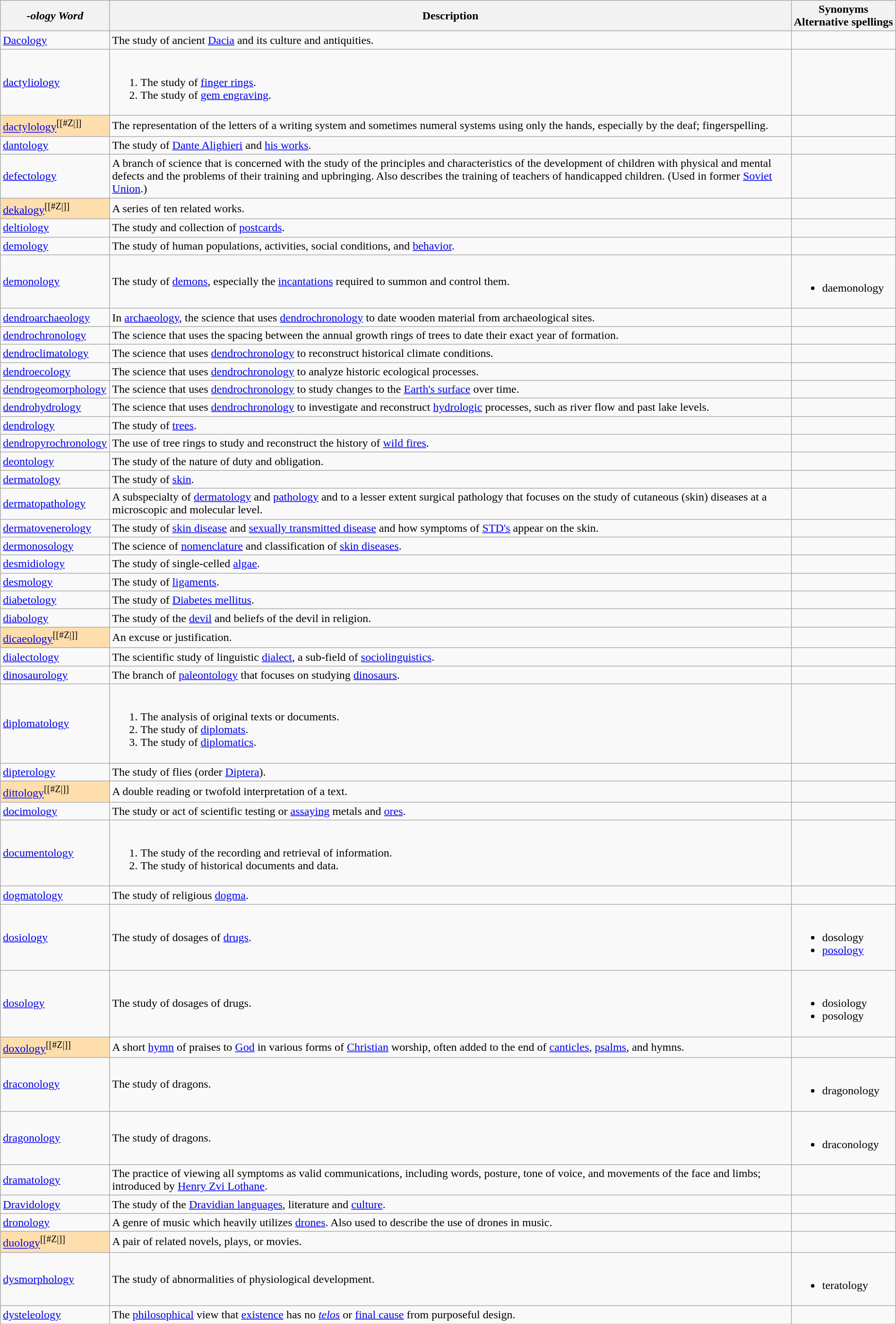<table class="wikitable" style="width:100%;">
<tr>
<th><em>-ology Word</em></th>
<th>Description</th>
<th>Synonyms<br>Alternative spellings</th>
</tr>
<tr>
<td><a href='#'>Dacology</a></td>
<td>The study of ancient <a href='#'>Dacia</a> and its culture and antiquities.</td>
<td></td>
</tr>
<tr>
<td><a href='#'>dactyliology</a></td>
<td><br><ol><li>The study of <a href='#'>finger rings</a>.</li><li>The study of <a href='#'>gem engraving</a>.</li></ol></td>
<td></td>
</tr>
<tr>
<td style="background: #ffdead"><a href='#'>dactylology</a><sup>[[#Z|]]</sup></td>
<td>The representation of the letters of a writing system and sometimes numeral systems using only the hands, especially by the deaf; fingerspelling.</td>
<td></td>
</tr>
<tr>
<td><a href='#'>dantology</a></td>
<td>The study of <a href='#'>Dante Alighieri</a> and <a href='#'>his works</a>.</td>
<td></td>
</tr>
<tr>
<td><a href='#'>defectology</a></td>
<td>A branch of science that is concerned with the study of the principles and characteristics of the development of children with physical and mental defects and the problems of their training and upbringing. Also describes the training of teachers of handicapped children. (Used in former <a href='#'>Soviet Union</a>.)</td>
<td></td>
</tr>
<tr>
<td style="background: #ffdead"><a href='#'>dekalogy</a><sup>[[#Z|]]</sup></td>
<td>A series of ten related works.</td>
<td></td>
</tr>
<tr>
<td><a href='#'>deltiology</a></td>
<td>The study and collection of <a href='#'>postcards</a>.</td>
<td></td>
</tr>
<tr>
<td><a href='#'>demology</a></td>
<td>The study of human populations, activities, social conditions, and <a href='#'>behavior</a>.</td>
<td></td>
</tr>
<tr>
<td><a href='#'>demonology</a></td>
<td>The study of <a href='#'>demons</a>, especially the <a href='#'>incantations</a> required to summon and control them.</td>
<td><br><ul><li>daemonology</li></ul></td>
</tr>
<tr>
<td><a href='#'>dendroarchaeology</a></td>
<td>In <a href='#'>archaeology</a>, the science that uses <a href='#'>dendrochronology</a> to date wooden material from archaeological sites.</td>
<td></td>
</tr>
<tr>
<td><a href='#'>dendrochronology</a></td>
<td>The science that uses the spacing between the annual growth rings of trees to date their exact year of formation.</td>
<td></td>
</tr>
<tr>
<td><a href='#'>dendroclimatology</a></td>
<td>The science that uses <a href='#'>dendrochronology</a> to reconstruct historical climate conditions.</td>
<td></td>
</tr>
<tr>
<td><a href='#'>dendroecology</a></td>
<td>The science that uses <a href='#'>dendrochronology</a> to analyze historic ecological processes.</td>
<td></td>
</tr>
<tr>
<td><a href='#'>dendrogeomorphology</a></td>
<td>The science that uses <a href='#'>dendrochronology</a> to study changes to the <a href='#'>Earth's surface</a> over time.</td>
<td></td>
</tr>
<tr>
<td><a href='#'>dendrohydrology</a></td>
<td>The science that uses <a href='#'>dendrochronology</a> to investigate and reconstruct <a href='#'>hydrologic</a> processes, such as river flow and past lake levels.</td>
<td></td>
</tr>
<tr>
<td><a href='#'>dendrology</a></td>
<td>The study of <a href='#'>trees</a>.</td>
<td></td>
</tr>
<tr>
<td><a href='#'>dendropyrochronology</a></td>
<td>The use of tree rings to study and reconstruct the history of <a href='#'>wild fires</a>.</td>
<td></td>
</tr>
<tr>
<td><a href='#'>deontology</a></td>
<td>The study of the nature of duty and obligation.</td>
<td></td>
</tr>
<tr>
<td><a href='#'>dermatology</a></td>
<td>The study of <a href='#'>skin</a>.</td>
<td></td>
</tr>
<tr>
<td><a href='#'>dermatopathology</a></td>
<td>A subspecialty of <a href='#'>dermatology</a> and <a href='#'>pathology</a> and to a lesser extent surgical pathology that focuses on the study of cutaneous (skin) diseases at a microscopic and molecular level.</td>
<td></td>
</tr>
<tr>
<td><a href='#'>dermatovenerology</a></td>
<td>The study of <a href='#'>skin disease</a> and <a href='#'>sexually transmitted disease</a> and how symptoms of <a href='#'>STD's</a> appear on the skin.</td>
<td></td>
</tr>
<tr>
<td><a href='#'>dermonosology</a></td>
<td>The science of <a href='#'>nomenclature</a> and classification of <a href='#'>skin diseases</a>.</td>
<td></td>
</tr>
<tr>
<td><a href='#'>desmidiology</a></td>
<td>The study of single-celled <a href='#'>algae</a>.</td>
<td></td>
</tr>
<tr>
<td><a href='#'>desmology</a></td>
<td>The study of <a href='#'>ligaments</a>.</td>
<td></td>
</tr>
<tr>
<td><a href='#'>diabetology</a></td>
<td>The study of <a href='#'>Diabetes mellitus</a>.</td>
<td></td>
</tr>
<tr>
<td><a href='#'>diabology</a></td>
<td>The study of the <a href='#'>devil</a> and beliefs of the devil in religion.</td>
<td></td>
</tr>
<tr>
<td style="background: #ffdead"><a href='#'>dicaeology</a><sup>[[#Z|]]</sup></td>
<td>An excuse or justification.</td>
<td></td>
</tr>
<tr>
<td><a href='#'>dialectology</a></td>
<td>The scientific study of linguistic <a href='#'>dialect</a>, a sub-field of <a href='#'>sociolinguistics</a>.</td>
<td></td>
</tr>
<tr>
<td><a href='#'>dinosaurology</a></td>
<td>The branch of <a href='#'>paleontology</a> that focuses on studying <a href='#'>dinosaurs</a>.</td>
<td></td>
</tr>
<tr>
<td><a href='#'>diplomatology</a></td>
<td><br><ol><li>The analysis of original texts or documents.</li><li>The study of <a href='#'>diplomats</a>.</li><li>The study of <a href='#'>diplomatics</a>.</li></ol></td>
<td></td>
</tr>
<tr>
<td><a href='#'>dipterology</a></td>
<td>The study of flies (order <a href='#'>Diptera</a>).</td>
<td></td>
</tr>
<tr>
<td style="background: #ffdead"><a href='#'>dittology</a><sup>[[#Z|]]</sup></td>
<td>A double reading or twofold interpretation of a text.</td>
<td></td>
</tr>
<tr>
<td><a href='#'>docimology</a></td>
<td>The study or act of scientific testing or <a href='#'>assaying</a> metals and <a href='#'>ores</a>.</td>
<td></td>
</tr>
<tr>
<td><a href='#'>documentology</a></td>
<td><br><ol><li>The study of the recording and retrieval of information.</li><li>The study of historical documents and data.</li></ol></td>
<td></td>
</tr>
<tr>
<td><a href='#'>dogmatology</a></td>
<td>The study of religious <a href='#'>dogma</a>.</td>
<td></td>
</tr>
<tr>
<td><a href='#'>dosiology</a></td>
<td>The study of dosages of <a href='#'>drugs</a>.</td>
<td><br><ul><li>dosology</li><li><a href='#'>posology</a></li></ul></td>
</tr>
<tr>
<td><a href='#'>dosology</a></td>
<td>The study of dosages of drugs.</td>
<td><br><ul><li>dosiology</li><li>posology</li></ul></td>
</tr>
<tr>
<td style="background: #ffdead"><a href='#'>doxology</a><sup>[[#Z|]]</sup></td>
<td>A short <a href='#'>hymn</a> of praises to <a href='#'>God</a> in various forms of <a href='#'>Christian</a> worship, often added to the end of <a href='#'>canticles</a>, <a href='#'>psalms</a>, and hymns.</td>
<td></td>
</tr>
<tr>
<td><a href='#'>draconology</a></td>
<td>The study of dragons.</td>
<td><br><ul><li>dragonology</li></ul></td>
</tr>
<tr>
<td><a href='#'>dragonology</a></td>
<td>The study of dragons.</td>
<td><br><ul><li>draconology</li></ul></td>
</tr>
<tr>
<td><a href='#'>dramatology</a></td>
<td>The practice of viewing all symptoms as valid communications, including words, posture, tone of voice, and movements of the face and limbs; introduced by <a href='#'>Henry Zvi Lothane</a>.</td>
<td></td>
</tr>
<tr>
<td><a href='#'>Dravidology</a></td>
<td>The study of the <a href='#'>Dravidian languages</a>, literature and <a href='#'>culture</a>.</td>
<td></td>
</tr>
<tr>
<td><a href='#'>dronology</a></td>
<td>A genre of music which heavily utilizes <a href='#'>drones</a>. Also used to describe the use of drones in music.</td>
<td></td>
</tr>
<tr>
<td style="background: #ffdead"><a href='#'>duology</a><sup>[[#Z|]]</sup></td>
<td>A pair of related novels, plays, or movies.</td>
<td></td>
</tr>
<tr>
<td><a href='#'>dysmorphology</a></td>
<td>The study of abnormalities of physiological development.</td>
<td><br><ul><li>teratology</li></ul></td>
</tr>
<tr>
<td><a href='#'>dysteleology</a></td>
<td>The <a href='#'>philosophical</a> view that <a href='#'>existence</a> has no <em><a href='#'>telos</a></em> or <a href='#'>final cause</a> from purposeful design.</td>
<td></td>
</tr>
</table>
